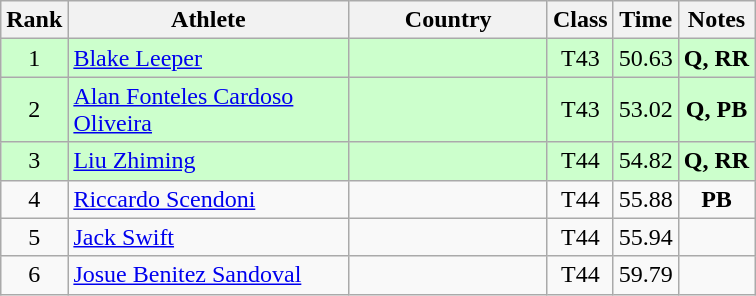<table class="wikitable sortable" style="text-align:center">
<tr>
<th>Rank</th>
<th style="width:180px">Athlete</th>
<th style="width:125px">Country</th>
<th>Class</th>
<th>Time</th>
<th>Notes</th>
</tr>
<tr style="background:#cfc;">
<td>1</td>
<td style="text-align:left;"><a href='#'>Blake Leeper</a></td>
<td style="text-align:left;"></td>
<td>T43</td>
<td>50.63</td>
<td><strong>Q, RR</strong></td>
</tr>
<tr style="background:#cfc;">
<td>2</td>
<td style="text-align:left;"><a href='#'>Alan Fonteles Cardoso Oliveira</a></td>
<td style="text-align:left;"></td>
<td>T43</td>
<td>53.02</td>
<td><strong>Q, PB</strong></td>
</tr>
<tr style="background:#cfc;">
<td>3</td>
<td style="text-align:left;"><a href='#'>Liu Zhiming</a></td>
<td style="text-align:left;"></td>
<td>T44</td>
<td>54.82</td>
<td><strong>Q, RR</strong></td>
</tr>
<tr>
<td>4</td>
<td style="text-align:left;"><a href='#'>Riccardo Scendoni</a></td>
<td style="text-align:left;"></td>
<td>T44</td>
<td>55.88</td>
<td><strong>PB</strong></td>
</tr>
<tr>
<td>5</td>
<td style="text-align:left;"><a href='#'>Jack Swift</a></td>
<td style="text-align:left;"></td>
<td>T44</td>
<td>55.94</td>
<td></td>
</tr>
<tr>
<td>6</td>
<td style="text-align:left;"><a href='#'>Josue Benitez Sandoval</a></td>
<td style="text-align:left;"></td>
<td>T44</td>
<td>59.79</td>
<td></td>
</tr>
</table>
